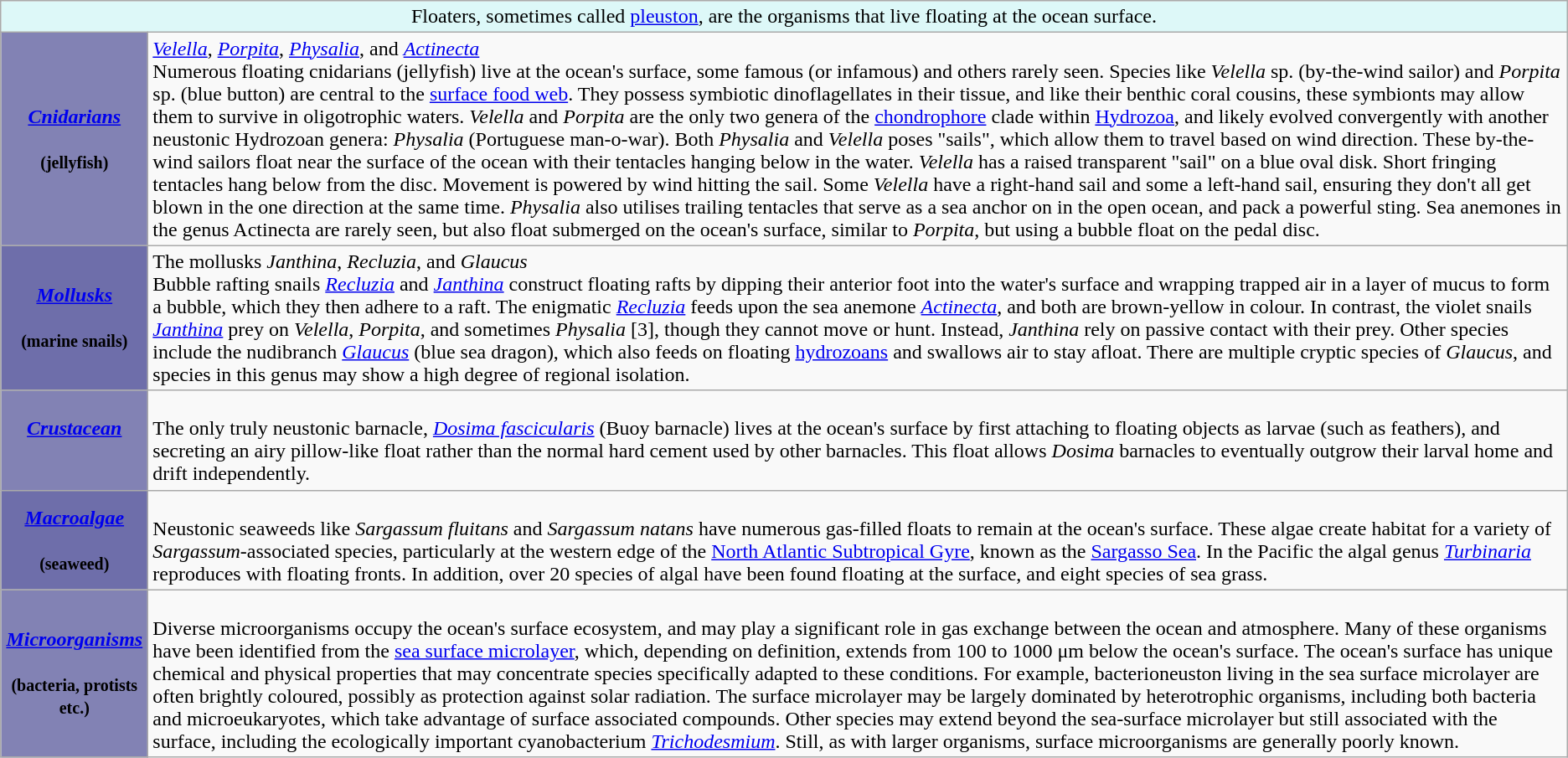<table class="wikitable">
<tr>
<td colspan=3 style="text-align:center; background:#ddf8f8;">Floaters, sometimes called <a href='#'>pleuston</a>, are the organisms that live floating at the ocean surface.</td>
</tr>
<tr>
<th style="background:rgb(130,130,180)" width=110px><em><a href='#'><span>Cnidarians</span></a></em><br><br><span><small>(jellyfish)</small></span></th>
<td><em><a href='#'>Velella</a></em>, <em><a href='#'>Porpita</a></em>, <em><a href='#'>Physalia</a></em>, and <em><a href='#'>Actinecta</a></em><br>Numerous floating cnidarians (jellyfish) live at the ocean's surface, some famous (or infamous) and others rarely seen. Species like <em>Velella</em> sp. (by-the-wind sailor) and <em>Porpita</em> sp. (blue button) are central to the <a href='#'>surface food web</a>. They possess symbiotic dinoflagellates in their tissue, and like their benthic coral cousins, these symbionts may allow them to survive in oligotrophic waters. <em>Velella</em> and <em>Porpita</em> are the only two genera of the <a href='#'>chondrophore</a> clade within <a href='#'>Hydrozoa</a>, and likely evolved convergently with another neustonic Hydrozoan genera: <em>Physalia</em> (Portuguese man-o-war). Both <em>Physalia</em> and <em>Velella</em> poses "sails", which allow them to travel based on wind direction. These by-the-wind sailors float near the surface of the ocean with their tentacles hanging below in the water. <em>Velella</em> has a raised transparent "sail" on a blue oval disk. Short fringing tentacles hang below from the disc. Movement is powered by wind hitting the sail. Some <em>Velella</em> have a right-hand sail and some a left-hand sail, ensuring they don't all get blown in the one direction at the same time. <em>Physalia</em> also utilises trailing tentacles that serve as a sea anchor on in the open ocean, and pack a powerful sting. Sea anemones in the genus Actinecta are rarely seen, but also float submerged on the ocean's surface, similar to <em>Porpita</em>, but using a bubble float on the pedal disc.<br></td>
</tr>
<tr>
<th style="background:rgb(110,110,170)"><em><a href='#'><span>Mollusks</span></a></em><br><br><span><small>(marine snails)</small></span></th>
<td>The mollusks <em>Janthina</em>, <em>Recluzia</em>, and <em>Glaucus</em><br>Bubble rafting snails <em><a href='#'>Recluzia</a></em> and <em><a href='#'>Janthina</a></em> construct floating rafts by dipping their anterior foot into the water's surface and wrapping trapped air in a layer of mucus to form a bubble, which they then adhere to a raft. The enigmatic <em><a href='#'>Recluzia</a></em> feeds upon the sea anemone <em><a href='#'>Actinecta</a></em>, and both are brown-yellow in colour. In contrast, the violet snails <em><a href='#'>Janthina</a></em> prey on <em>Velella</em>, <em>Porpita</em>, and sometimes <em>Physalia</em> [3], though they cannot move or hunt. Instead, <em>Janthina</em> rely on passive contact with their prey.
Other species include the nudibranch <em><a href='#'>Glaucus</a></em> (blue sea dragon), which also feeds on floating <a href='#'>hydrozoans</a> and swallows air to stay afloat. There are multiple cryptic species of <em>Glaucus</em>, and species in this genus may show a high degree of regional isolation.
</td>
</tr>
<tr>
<th style="background:rgb(130,130,180)"><em><a href='#'><span>Crustacean</span></a></em><br><br><span><small></small></span></th>
<td><br>The only truly neustonic barnacle, <em><a href='#'>Dosima fascicularis</a></em> (Buoy barnacle) lives at the ocean's surface by first attaching to floating objects as larvae (such as feathers), and secreting an airy pillow-like float rather than the normal hard cement used by other barnacles. This float allows <em>Dosima</em> barnacles to eventually outgrow their larval home and drift independently.</td>
</tr>
<tr>
<th style="background:rgb(110,110,170)"><em><a href='#'><span>Macroalgae</span></a></em><br><br><span><small>(seaweed)</small></span></th>
<td><br>Neustonic seaweeds like <em>Sargassum fluitans</em> and <em>Sargassum natans</em> have numerous gas-filled floats to remain at the ocean's surface. These algae create habitat for a variety of <em>Sargassum</em>-associated species, particularly at the western edge of the <a href='#'>North Atlantic Subtropical Gyre</a>, known as the <a href='#'>Sargasso Sea</a>. In the Pacific the algal genus <em><a href='#'>Turbinaria</a></em> reproduces with floating fronts. In addition, over 20 species of algal have been found floating at the surface, and eight species of sea grass.</td>
</tr>
<tr>
<th style="background:rgb(130,130,180)"><em><a href='#'><span>Microorganisms</span></a></em><br><br><span><small>(bacteria, protists etc.)</small></span></th>
<td><br>Diverse microorganisms occupy the ocean's surface ecosystem, and may play a significant role in gas exchange between the ocean and atmosphere. Many of these organisms have been identified from the <a href='#'>sea surface microlayer</a>, which, depending on definition, extends from 100 to 1000 μm below the ocean's surface. The ocean's surface has unique chemical and physical properties that may concentrate species specifically adapted to these conditions. For example, bacterioneuston living in the sea surface microlayer are often brightly coloured, possibly as protection against solar radiation. The surface microlayer may be largely dominated by heterotrophic organisms, including both bacteria and microeukaryotes, which take advantage of surface associated compounds. Other species may extend beyond the sea-surface microlayer but still associated with the surface, including the ecologically important cyanobacterium <em><a href='#'>Trichodesmium</a></em>. Still, as with larger organisms, surface microorganisms are generally poorly known.</td>
</tr>
</table>
